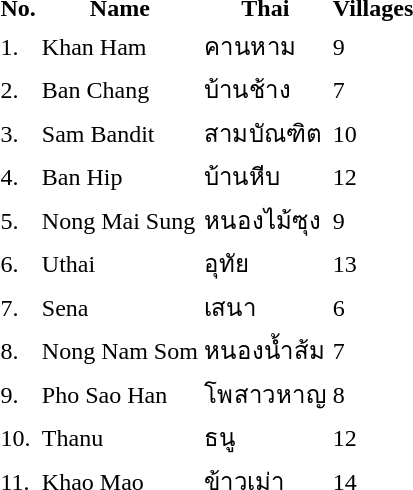<table>
<tr>
<th>No.</th>
<th>Name</th>
<th>Thai</th>
<th>Villages</th>
</tr>
<tr>
<td>1.</td>
<td>Khan Ham</td>
<td>คานหาม</td>
<td>9</td>
</tr>
<tr>
<td>2.</td>
<td>Ban Chang</td>
<td>บ้านช้าง</td>
<td>7</td>
</tr>
<tr>
<td>3.</td>
<td>Sam Bandit</td>
<td>สามบัณฑิต</td>
<td>10</td>
</tr>
<tr>
<td>4.</td>
<td>Ban Hip</td>
<td>บ้านหีบ</td>
<td>12</td>
</tr>
<tr>
<td>5.</td>
<td>Nong Mai Sung</td>
<td>หนองไม้ซุง</td>
<td>9</td>
</tr>
<tr>
<td>6.</td>
<td>Uthai</td>
<td>อุทัย</td>
<td>13</td>
</tr>
<tr>
<td>7.</td>
<td>Sena</td>
<td>เสนา</td>
<td>6</td>
</tr>
<tr>
<td>8.</td>
<td>Nong Nam Som</td>
<td>หนองน้ำส้ม</td>
<td>7</td>
</tr>
<tr>
<td>9.</td>
<td>Pho Sao Han</td>
<td>โพสาวหาญ</td>
<td>8</td>
</tr>
<tr>
<td>10.</td>
<td>Thanu</td>
<td>ธนู</td>
<td>12</td>
</tr>
<tr>
<td>11.</td>
<td>Khao Mao</td>
<td>ข้าวเม่า</td>
<td>14</td>
</tr>
<tr>
</tr>
</table>
